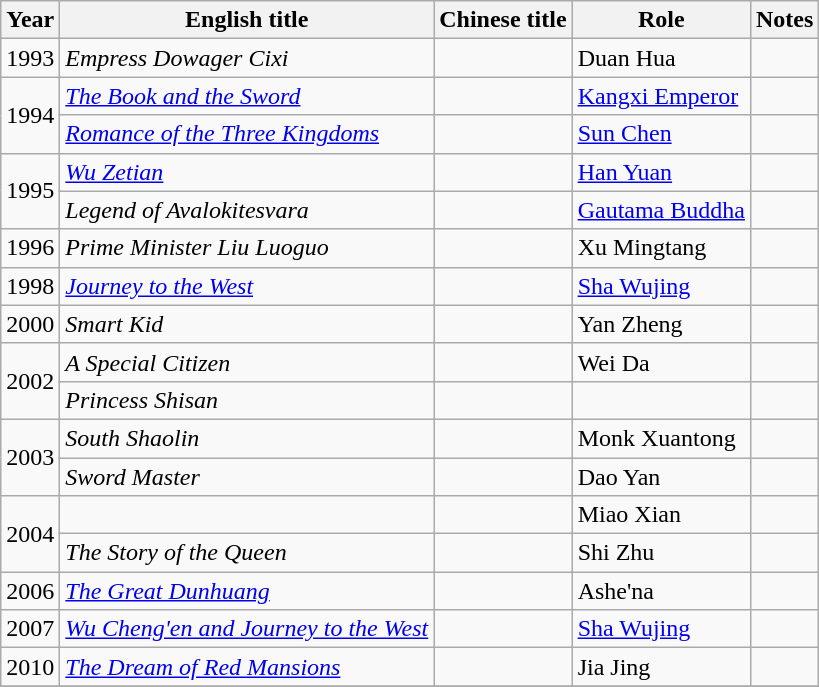<table class="wikitable">
<tr>
<th>Year</th>
<th>English title</th>
<th>Chinese title</th>
<th>Role</th>
<th>Notes</th>
</tr>
<tr>
<td>1993</td>
<td><em>Empress Dowager Cixi</em></td>
<td></td>
<td>Duan Hua</td>
<td></td>
</tr>
<tr>
<td rowspan="2">1994</td>
<td><em><a href='#'>The Book and the Sword</a></em></td>
<td></td>
<td><a href='#'>Kangxi Emperor</a></td>
<td></td>
</tr>
<tr>
<td><em><a href='#'>Romance of the Three Kingdoms</a></em></td>
<td></td>
<td><a href='#'>Sun Chen</a></td>
<td></td>
</tr>
<tr>
<td rowspan="2">1995</td>
<td><em><a href='#'>Wu Zetian</a></em></td>
<td></td>
<td><a href='#'>Han Yuan</a></td>
<td></td>
</tr>
<tr>
<td><em>Legend of Avalokitesvara</em></td>
<td></td>
<td><a href='#'>Gautama Buddha</a></td>
<td></td>
</tr>
<tr>
<td>1996</td>
<td><em>Prime Minister Liu Luoguo</em></td>
<td></td>
<td>Xu Mingtang</td>
<td></td>
</tr>
<tr>
<td>1998</td>
<td><em><a href='#'>Journey to the West</a></em></td>
<td></td>
<td><a href='#'>Sha Wujing</a></td>
<td></td>
</tr>
<tr>
<td>2000</td>
<td><em>Smart Kid</em></td>
<td></td>
<td>Yan Zheng</td>
<td></td>
</tr>
<tr>
<td rowspan="2">2002</td>
<td><em>A Special Citizen</em></td>
<td></td>
<td>Wei Da</td>
<td></td>
</tr>
<tr>
<td><em>Princess Shisan</em></td>
<td></td>
<td></td>
<td></td>
</tr>
<tr>
<td rowspan="2">2003</td>
<td><em>South Shaolin</em></td>
<td></td>
<td>Monk Xuantong</td>
<td></td>
</tr>
<tr>
<td><em>Sword Master</em></td>
<td></td>
<td>Dao Yan</td>
<td></td>
</tr>
<tr>
<td rowspan="2">2004</td>
<td></td>
<td></td>
<td>Miao Xian</td>
<td></td>
</tr>
<tr>
<td><em>The Story of the Queen</em></td>
<td></td>
<td>Shi Zhu</td>
<td></td>
</tr>
<tr>
<td>2006</td>
<td><em><a href='#'>The Great Dunhuang</a></em></td>
<td></td>
<td>Ashe'na</td>
<td></td>
</tr>
<tr>
<td>2007</td>
<td><em><a href='#'>Wu Cheng'en and Journey to the West</a></em></td>
<td></td>
<td><a href='#'>Sha Wujing</a></td>
<td></td>
</tr>
<tr>
<td>2010</td>
<td><em><a href='#'>The Dream of Red Mansions</a></em></td>
<td></td>
<td>Jia Jing</td>
<td></td>
</tr>
<tr>
</tr>
</table>
